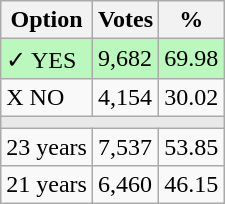<table class="wikitable">
<tr>
<th>Option</th>
<th>Votes</th>
<th>%</th>
</tr>
<tr>
<td style=background:#bbf8be>✓ YES</td>
<td style=background:#bbf8be>9,682</td>
<td style=background:#bbf8be>69.98</td>
</tr>
<tr>
<td>X NO</td>
<td>4,154</td>
<td>30.02</td>
</tr>
<tr>
<td colspan="3" bgcolor="#E9E9E9"></td>
</tr>
<tr>
<td>23 years</td>
<td>7,537</td>
<td>53.85</td>
</tr>
<tr>
<td>21 years</td>
<td>6,460</td>
<td>46.15</td>
</tr>
</table>
